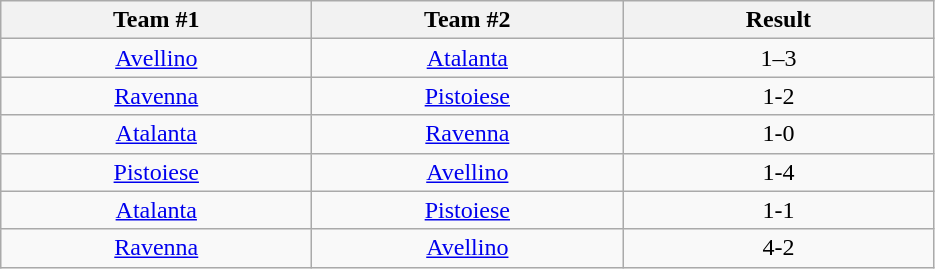<table class="wikitable" style="text-align:center">
<tr>
<th width=200>Team #1</th>
<th width=200>Team #2</th>
<th width=200>Result</th>
</tr>
<tr>
<td><a href='#'>Avellino</a></td>
<td><a href='#'>Atalanta</a></td>
<td>1–3</td>
</tr>
<tr>
<td><a href='#'>Ravenna</a></td>
<td><a href='#'>Pistoiese</a></td>
<td>1-2</td>
</tr>
<tr>
<td><a href='#'>Atalanta</a></td>
<td><a href='#'>Ravenna</a></td>
<td>1-0</td>
</tr>
<tr>
<td><a href='#'>Pistoiese</a></td>
<td><a href='#'>Avellino</a></td>
<td>1-4</td>
</tr>
<tr>
<td><a href='#'>Atalanta</a></td>
<td><a href='#'>Pistoiese</a></td>
<td>1-1</td>
</tr>
<tr>
<td><a href='#'>Ravenna</a></td>
<td><a href='#'>Avellino</a></td>
<td>4-2</td>
</tr>
</table>
